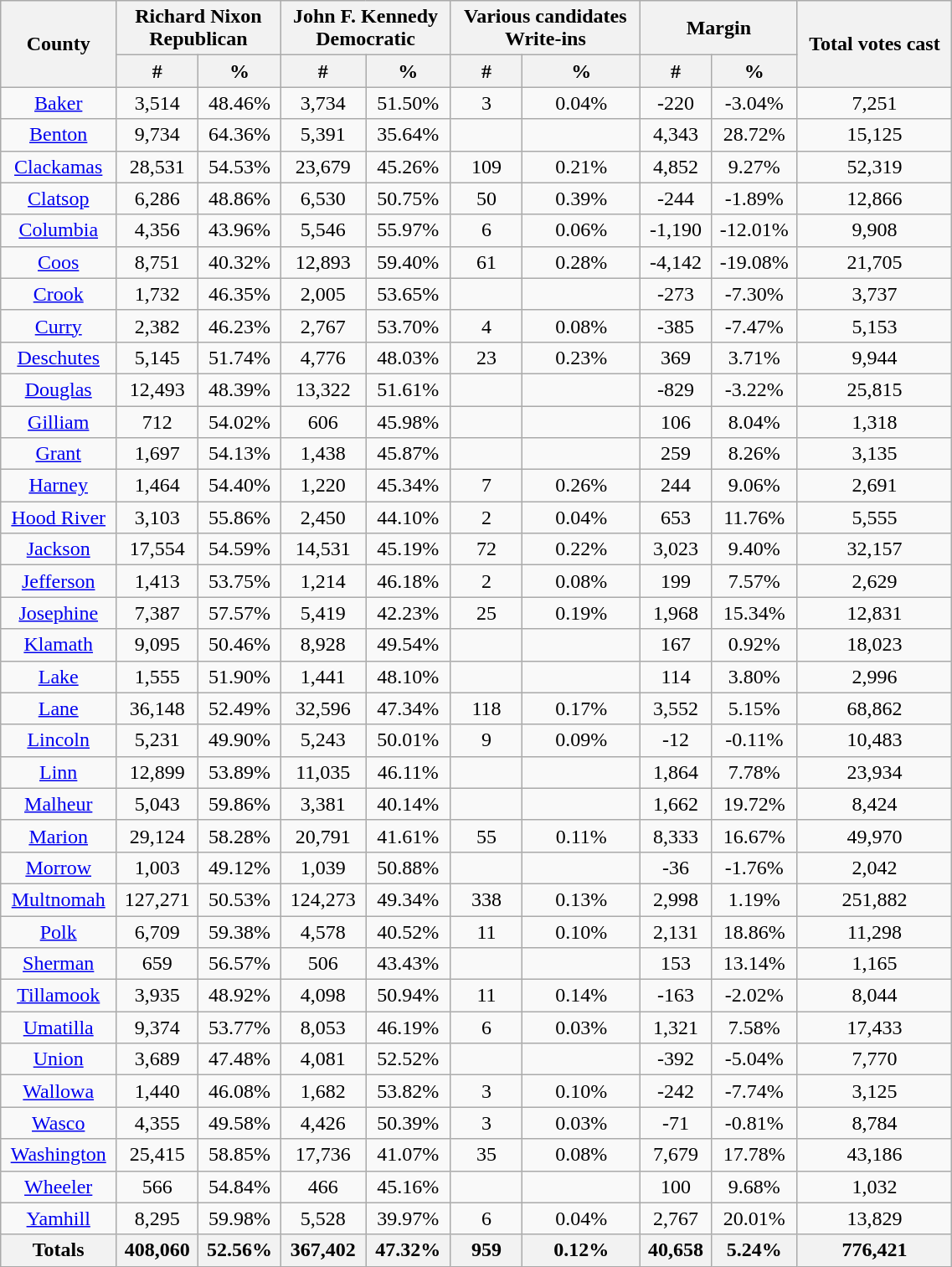<table width="60%"  class="wikitable sortable" style="text-align:center">
<tr>
<th style="text-align:center;" rowspan="2">County</th>
<th style="text-align:center;" colspan="2">Richard Nixon<br>Republican</th>
<th style="text-align:center;" colspan="2">John F. Kennedy<br>Democratic</th>
<th style="text-align:center;" colspan="2">Various candidates<br>Write-ins</th>
<th style="text-align:center;" colspan="2">Margin</th>
<th style="text-align:center;" rowspan="2">Total votes cast</th>
</tr>
<tr>
<th style="text-align:center;" data-sort-type="number">#</th>
<th style="text-align:center;" data-sort-type="number">%</th>
<th style="text-align:center;" data-sort-type="number">#</th>
<th style="text-align:center;" data-sort-type="number">%</th>
<th style="text-align:center;" data-sort-type="number">#</th>
<th style="text-align:center;" data-sort-type="number">%</th>
<th style="text-align:center;" data-sort-type="number">#</th>
<th style="text-align:center;" data-sort-type="number">%</th>
</tr>
<tr style="text-align:center;">
<td><a href='#'>Baker</a></td>
<td>3,514</td>
<td>48.46%</td>
<td>3,734</td>
<td>51.50%</td>
<td>3</td>
<td>0.04%</td>
<td>-220</td>
<td>-3.04%</td>
<td>7,251</td>
</tr>
<tr style="text-align:center;">
<td><a href='#'>Benton</a></td>
<td>9,734</td>
<td>64.36%</td>
<td>5,391</td>
<td>35.64%</td>
<td></td>
<td></td>
<td>4,343</td>
<td>28.72%</td>
<td>15,125</td>
</tr>
<tr style="text-align:center;">
<td><a href='#'>Clackamas</a></td>
<td>28,531</td>
<td>54.53%</td>
<td>23,679</td>
<td>45.26%</td>
<td>109</td>
<td>0.21%</td>
<td>4,852</td>
<td>9.27%</td>
<td>52,319</td>
</tr>
<tr style="text-align:center;">
<td><a href='#'>Clatsop</a></td>
<td>6,286</td>
<td>48.86%</td>
<td>6,530</td>
<td>50.75%</td>
<td>50</td>
<td>0.39%</td>
<td>-244</td>
<td>-1.89%</td>
<td>12,866</td>
</tr>
<tr style="text-align:center;">
<td><a href='#'>Columbia</a></td>
<td>4,356</td>
<td>43.96%</td>
<td>5,546</td>
<td>55.97%</td>
<td>6</td>
<td>0.06%</td>
<td>-1,190</td>
<td>-12.01%</td>
<td>9,908</td>
</tr>
<tr style="text-align:center;">
<td><a href='#'>Coos</a></td>
<td>8,751</td>
<td>40.32%</td>
<td>12,893</td>
<td>59.40%</td>
<td>61</td>
<td>0.28%</td>
<td>-4,142</td>
<td>-19.08%</td>
<td>21,705</td>
</tr>
<tr style="text-align:center;">
<td><a href='#'>Crook</a></td>
<td>1,732</td>
<td>46.35%</td>
<td>2,005</td>
<td>53.65%</td>
<td></td>
<td></td>
<td>-273</td>
<td>-7.30%</td>
<td>3,737</td>
</tr>
<tr style="text-align:center;">
<td><a href='#'>Curry</a></td>
<td>2,382</td>
<td>46.23%</td>
<td>2,767</td>
<td>53.70%</td>
<td>4</td>
<td>0.08%</td>
<td>-385</td>
<td>-7.47%</td>
<td>5,153</td>
</tr>
<tr style="text-align:center;">
<td><a href='#'>Deschutes</a></td>
<td>5,145</td>
<td>51.74%</td>
<td>4,776</td>
<td>48.03%</td>
<td>23</td>
<td>0.23%</td>
<td>369</td>
<td>3.71%</td>
<td>9,944</td>
</tr>
<tr style="text-align:center;">
<td><a href='#'>Douglas</a></td>
<td>12,493</td>
<td>48.39%</td>
<td>13,322</td>
<td>51.61%</td>
<td></td>
<td></td>
<td>-829</td>
<td>-3.22%</td>
<td>25,815</td>
</tr>
<tr style="text-align:center;">
<td><a href='#'>Gilliam</a></td>
<td>712</td>
<td>54.02%</td>
<td>606</td>
<td>45.98%</td>
<td></td>
<td></td>
<td>106</td>
<td>8.04%</td>
<td>1,318</td>
</tr>
<tr style="text-align:center;">
<td><a href='#'>Grant</a></td>
<td>1,697</td>
<td>54.13%</td>
<td>1,438</td>
<td>45.87%</td>
<td></td>
<td></td>
<td>259</td>
<td>8.26%</td>
<td>3,135</td>
</tr>
<tr style="text-align:center;">
<td><a href='#'>Harney</a></td>
<td>1,464</td>
<td>54.40%</td>
<td>1,220</td>
<td>45.34%</td>
<td>7</td>
<td>0.26%</td>
<td>244</td>
<td>9.06%</td>
<td>2,691</td>
</tr>
<tr style="text-align:center;">
<td><a href='#'>Hood River</a></td>
<td>3,103</td>
<td>55.86%</td>
<td>2,450</td>
<td>44.10%</td>
<td>2</td>
<td>0.04%</td>
<td>653</td>
<td>11.76%</td>
<td>5,555</td>
</tr>
<tr style="text-align:center;">
<td><a href='#'>Jackson</a></td>
<td>17,554</td>
<td>54.59%</td>
<td>14,531</td>
<td>45.19%</td>
<td>72</td>
<td>0.22%</td>
<td>3,023</td>
<td>9.40%</td>
<td>32,157</td>
</tr>
<tr style="text-align:center;">
<td><a href='#'>Jefferson</a></td>
<td>1,413</td>
<td>53.75%</td>
<td>1,214</td>
<td>46.18%</td>
<td>2</td>
<td>0.08%</td>
<td>199</td>
<td>7.57%</td>
<td>2,629</td>
</tr>
<tr style="text-align:center;">
<td><a href='#'>Josephine</a></td>
<td>7,387</td>
<td>57.57%</td>
<td>5,419</td>
<td>42.23%</td>
<td>25</td>
<td>0.19%</td>
<td>1,968</td>
<td>15.34%</td>
<td>12,831</td>
</tr>
<tr style="text-align:center;">
<td><a href='#'>Klamath</a></td>
<td>9,095</td>
<td>50.46%</td>
<td>8,928</td>
<td>49.54%</td>
<td></td>
<td></td>
<td>167</td>
<td>0.92%</td>
<td>18,023</td>
</tr>
<tr style="text-align:center;">
<td><a href='#'>Lake</a></td>
<td>1,555</td>
<td>51.90%</td>
<td>1,441</td>
<td>48.10%</td>
<td></td>
<td></td>
<td>114</td>
<td>3.80%</td>
<td>2,996</td>
</tr>
<tr style="text-align:center;">
<td><a href='#'>Lane</a></td>
<td>36,148</td>
<td>52.49%</td>
<td>32,596</td>
<td>47.34%</td>
<td>118</td>
<td>0.17%</td>
<td>3,552</td>
<td>5.15%</td>
<td>68,862</td>
</tr>
<tr style="text-align:center;">
<td><a href='#'>Lincoln</a></td>
<td>5,231</td>
<td>49.90%</td>
<td>5,243</td>
<td>50.01%</td>
<td>9</td>
<td>0.09%</td>
<td>-12</td>
<td>-0.11%</td>
<td>10,483</td>
</tr>
<tr style="text-align:center;">
<td><a href='#'>Linn</a></td>
<td>12,899</td>
<td>53.89%</td>
<td>11,035</td>
<td>46.11%</td>
<td></td>
<td></td>
<td>1,864</td>
<td>7.78%</td>
<td>23,934</td>
</tr>
<tr style="text-align:center;">
<td><a href='#'>Malheur</a></td>
<td>5,043</td>
<td>59.86%</td>
<td>3,381</td>
<td>40.14%</td>
<td></td>
<td></td>
<td>1,662</td>
<td>19.72%</td>
<td>8,424</td>
</tr>
<tr style="text-align:center;">
<td><a href='#'>Marion</a></td>
<td>29,124</td>
<td>58.28%</td>
<td>20,791</td>
<td>41.61%</td>
<td>55</td>
<td>0.11%</td>
<td>8,333</td>
<td>16.67%</td>
<td>49,970</td>
</tr>
<tr style="text-align:center;">
<td><a href='#'>Morrow</a></td>
<td>1,003</td>
<td>49.12%</td>
<td>1,039</td>
<td>50.88%</td>
<td></td>
<td></td>
<td>-36</td>
<td>-1.76%</td>
<td>2,042</td>
</tr>
<tr style="text-align:center;">
<td><a href='#'>Multnomah</a></td>
<td>127,271</td>
<td>50.53%</td>
<td>124,273</td>
<td>49.34%</td>
<td>338</td>
<td>0.13%</td>
<td>2,998</td>
<td>1.19%</td>
<td>251,882</td>
</tr>
<tr style="text-align:center;">
<td><a href='#'>Polk</a></td>
<td>6,709</td>
<td>59.38%</td>
<td>4,578</td>
<td>40.52%</td>
<td>11</td>
<td>0.10%</td>
<td>2,131</td>
<td>18.86%</td>
<td>11,298</td>
</tr>
<tr style="text-align:center;">
<td><a href='#'>Sherman</a></td>
<td>659</td>
<td>56.57%</td>
<td>506</td>
<td>43.43%</td>
<td></td>
<td></td>
<td>153</td>
<td>13.14%</td>
<td>1,165</td>
</tr>
<tr style="text-align:center;">
<td><a href='#'>Tillamook</a></td>
<td>3,935</td>
<td>48.92%</td>
<td>4,098</td>
<td>50.94%</td>
<td>11</td>
<td>0.14%</td>
<td>-163</td>
<td>-2.02%</td>
<td>8,044</td>
</tr>
<tr style="text-align:center;">
<td><a href='#'>Umatilla</a></td>
<td>9,374</td>
<td>53.77%</td>
<td>8,053</td>
<td>46.19%</td>
<td>6</td>
<td>0.03%</td>
<td>1,321</td>
<td>7.58%</td>
<td>17,433</td>
</tr>
<tr style="text-align:center;">
<td><a href='#'>Union</a></td>
<td>3,689</td>
<td>47.48%</td>
<td>4,081</td>
<td>52.52%</td>
<td></td>
<td></td>
<td>-392</td>
<td>-5.04%</td>
<td>7,770</td>
</tr>
<tr style="text-align:center;">
<td><a href='#'>Wallowa</a></td>
<td>1,440</td>
<td>46.08%</td>
<td>1,682</td>
<td>53.82%</td>
<td>3</td>
<td>0.10%</td>
<td>-242</td>
<td>-7.74%</td>
<td>3,125</td>
</tr>
<tr style="text-align:center;">
<td><a href='#'>Wasco</a></td>
<td>4,355</td>
<td>49.58%</td>
<td>4,426</td>
<td>50.39%</td>
<td>3</td>
<td>0.03%</td>
<td>-71</td>
<td>-0.81%</td>
<td>8,784</td>
</tr>
<tr style="text-align:center;">
<td><a href='#'>Washington</a></td>
<td>25,415</td>
<td>58.85%</td>
<td>17,736</td>
<td>41.07%</td>
<td>35</td>
<td>0.08%</td>
<td>7,679</td>
<td>17.78%</td>
<td>43,186</td>
</tr>
<tr style="text-align:center;">
<td><a href='#'>Wheeler</a></td>
<td>566</td>
<td>54.84%</td>
<td>466</td>
<td>45.16%</td>
<td></td>
<td></td>
<td>100</td>
<td>9.68%</td>
<td>1,032</td>
</tr>
<tr style="text-align:center;">
<td><a href='#'>Yamhill</a></td>
<td>8,295</td>
<td>59.98%</td>
<td>5,528</td>
<td>39.97%</td>
<td>6</td>
<td>0.04%</td>
<td>2,767</td>
<td>20.01%</td>
<td>13,829</td>
</tr>
<tr style="text-align:center;">
<th>Totals</th>
<th>408,060</th>
<th>52.56%</th>
<th>367,402</th>
<th>47.32%</th>
<th>959</th>
<th>0.12%</th>
<th>40,658</th>
<th>5.24%</th>
<th>776,421</th>
</tr>
</table>
